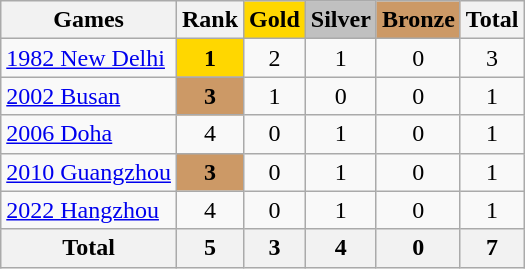<table class="wikitable sortable" style="text-align:center">
<tr>
<th>Games</th>
<th>Rank</th>
<th style="background-color:gold;">Gold</th>
<th style="background-color:silver;">Silver</th>
<th style="background-color:#c96;">Bronze</th>
<th>Total</th>
</tr>
<tr>
<td align=left><a href='#'>1982 New Delhi</a></td>
<td bgcolor=gold><strong>1</strong></td>
<td>2</td>
<td>1</td>
<td>0</td>
<td>3</td>
</tr>
<tr>
<td align=left><a href='#'>2002 Busan</a></td>
<td bgcolor=#c96><strong>3</strong></td>
<td>1</td>
<td>0</td>
<td>0</td>
<td>1</td>
</tr>
<tr>
<td align=left><a href='#'>2006 Doha</a></td>
<td>4</td>
<td>0</td>
<td>1</td>
<td>0</td>
<td>1</td>
</tr>
<tr>
<td align=left><a href='#'>2010 Guangzhou</a></td>
<td bgcolor=#c96><strong>3</strong></td>
<td>0</td>
<td>1</td>
<td>0</td>
<td>1</td>
</tr>
<tr>
<td align=left><a href='#'>2022 Hangzhou</a></td>
<td>4</td>
<td>0</td>
<td>1</td>
<td>0</td>
<td>1</td>
</tr>
<tr>
<th>Total</th>
<th>5</th>
<th>3</th>
<th>4</th>
<th>0</th>
<th>7</th>
</tr>
</table>
